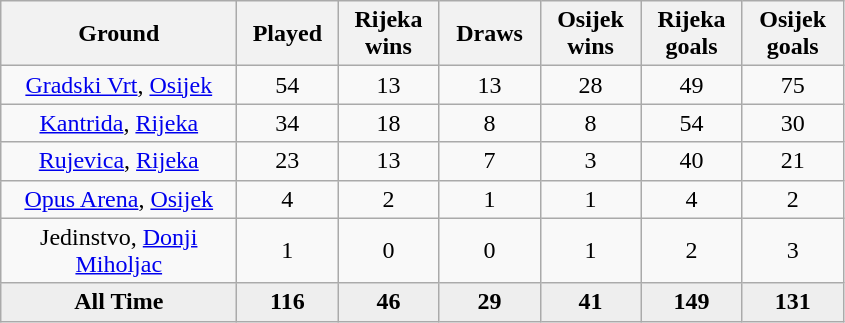<table class="wikitable" style="text-align: center">
<tr>
<th width="150">Ground</th>
<th width="60">Played</th>
<th width="60">Rijeka wins</th>
<th width="60">Draws</th>
<th width="60">Osijek wins</th>
<th width="60">Rijeka goals</th>
<th width="60">Osijek goals</th>
</tr>
<tr>
<td><a href='#'>Gradski Vrt</a>, <a href='#'>Osijek</a></td>
<td>54</td>
<td>13</td>
<td>13</td>
<td>28</td>
<td>49</td>
<td>75</td>
</tr>
<tr>
<td><a href='#'>Kantrida</a>, <a href='#'>Rijeka</a></td>
<td>34</td>
<td>18</td>
<td>8</td>
<td>8</td>
<td>54</td>
<td>30</td>
</tr>
<tr>
<td><a href='#'>Rujevica</a>, <a href='#'>Rijeka</a></td>
<td>23</td>
<td>13</td>
<td>7</td>
<td>3</td>
<td>40</td>
<td>21</td>
</tr>
<tr>
<td><a href='#'>Opus Arena</a>, <a href='#'>Osijek</a></td>
<td>4</td>
<td>2</td>
<td>1</td>
<td>1</td>
<td>4</td>
<td>2</td>
</tr>
<tr>
<td>Jedinstvo, <a href='#'>Donji Miholjac</a></td>
<td>1</td>
<td>0</td>
<td>0</td>
<td>1</td>
<td>2</td>
<td>3</td>
</tr>
<tr bgcolor=#EEEEEE>
<td><strong>All Time</strong></td>
<td><strong>116</strong></td>
<td><strong>46</strong></td>
<td><strong>29</strong></td>
<td><strong>41</strong></td>
<td><strong>149</strong></td>
<td><strong>131</strong></td>
</tr>
</table>
